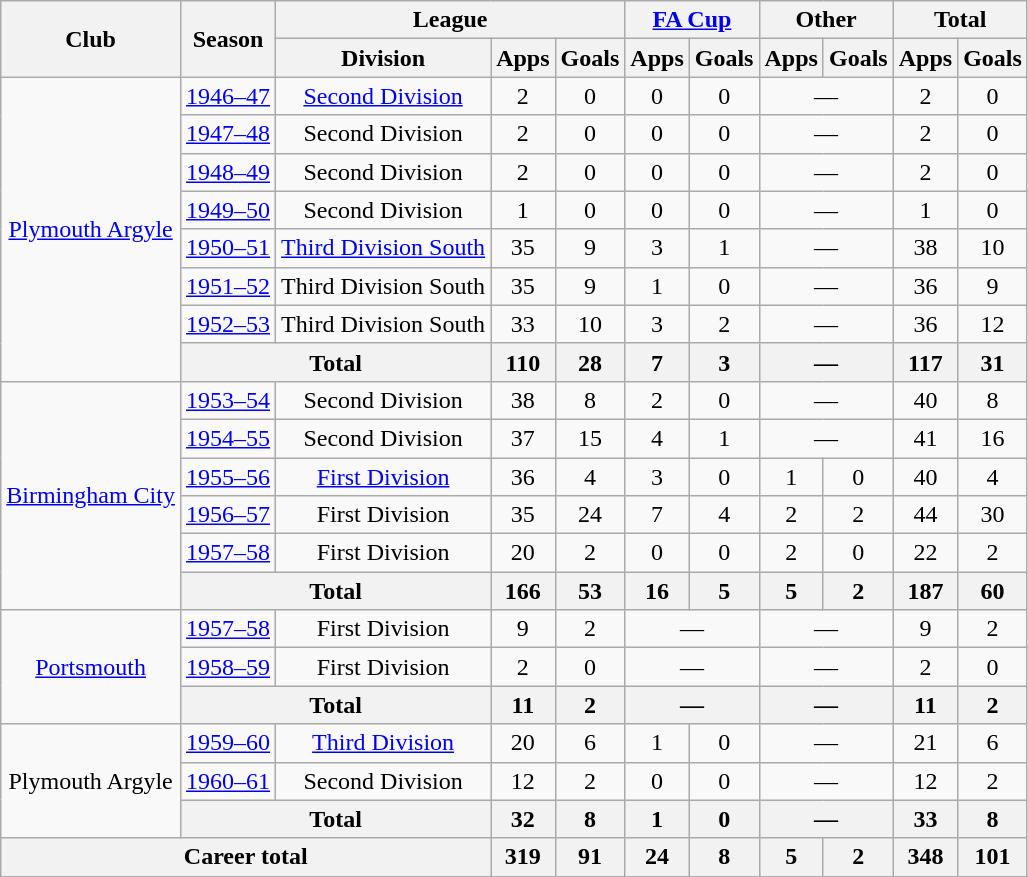<table class=wikitable style="text-align:center">
<tr>
<th rowspan="2">Club</th>
<th rowspan="2">Season</th>
<th colspan="3">League</th>
<th colspan="2"><a href='#'>FA Cup</a></th>
<th colspan="2">Other</th>
<th colspan="2">Total</th>
</tr>
<tr>
<th>Division</th>
<th>Apps</th>
<th>Goals</th>
<th>Apps</th>
<th>Goals</th>
<th>Apps</th>
<th>Goals</th>
<th>Apps</th>
<th>Goals</th>
</tr>
<tr>
<td rowspan="8"><a href='#'>Plymouth Argyle</a></td>
<td><a href='#'>1946–47</a></td>
<td><a href='#'>Second Division</a></td>
<td>2</td>
<td>0</td>
<td>0</td>
<td>0</td>
<td colspan="2">—</td>
<td>2</td>
<td>0</td>
</tr>
<tr>
<td><a href='#'>1947–48</a></td>
<td>Second Division</td>
<td>2</td>
<td>0</td>
<td>0</td>
<td>0</td>
<td colspan="2">—</td>
<td>2</td>
<td>0</td>
</tr>
<tr>
<td><a href='#'>1948–49</a></td>
<td>Second Division</td>
<td>2</td>
<td>0</td>
<td>0</td>
<td>0</td>
<td colspan="2">—</td>
<td>2</td>
<td>0</td>
</tr>
<tr>
<td><a href='#'>1949–50</a></td>
<td>Second Division</td>
<td>1</td>
<td>0</td>
<td>0</td>
<td>0</td>
<td colspan="2">—</td>
<td>1</td>
<td>0</td>
</tr>
<tr>
<td><a href='#'>1950–51</a></td>
<td><a href='#'>Third Division South</a></td>
<td>35</td>
<td>9</td>
<td>3</td>
<td>1</td>
<td colspan="2">—</td>
<td>38</td>
<td>10</td>
</tr>
<tr>
<td><a href='#'>1951–52</a></td>
<td>Third Division South</td>
<td>35</td>
<td>9</td>
<td>1</td>
<td>0</td>
<td colspan="2">—</td>
<td>36</td>
<td>9</td>
</tr>
<tr>
<td><a href='#'>1952–53</a></td>
<td>Third Division South</td>
<td>33</td>
<td>10</td>
<td>3</td>
<td>2</td>
<td colspan="2">—</td>
<td>36</td>
<td>12</td>
</tr>
<tr>
<th colspan="2">Total</th>
<th>110</th>
<th>28</th>
<th>7</th>
<th>3</th>
<th colspan="2">—</th>
<th>117</th>
<th>31</th>
</tr>
<tr>
<td rowspan="6"><a href='#'>Birmingham City</a></td>
<td><a href='#'>1953–54</a></td>
<td>Second Division</td>
<td>38</td>
<td>8</td>
<td>2</td>
<td>0</td>
<td colspan="2">—</td>
<td>40</td>
<td>8</td>
</tr>
<tr>
<td><a href='#'>1954–55</a></td>
<td>Second Division</td>
<td>37</td>
<td>15</td>
<td>4</td>
<td>1</td>
<td colspan="2">—</td>
<td>41</td>
<td>16</td>
</tr>
<tr>
<td><a href='#'>1955–56</a></td>
<td><a href='#'>First Division</a></td>
<td>36</td>
<td>4</td>
<td>3</td>
<td>0</td>
<td>1</td>
<td>0</td>
<td>40</td>
<td>4</td>
</tr>
<tr>
<td><a href='#'>1956–57</a></td>
<td>First Division</td>
<td>35</td>
<td>24</td>
<td>7</td>
<td>4</td>
<td>2</td>
<td>2</td>
<td>44</td>
<td>30</td>
</tr>
<tr>
<td><a href='#'>1957–58</a></td>
<td>First Division</td>
<td>20</td>
<td>2</td>
<td>0</td>
<td>0</td>
<td>2</td>
<td>0</td>
<td>22</td>
<td>2</td>
</tr>
<tr>
<th colspan="2">Total</th>
<th>166</th>
<th>53</th>
<th>16</th>
<th>5</th>
<th>5</th>
<th>2</th>
<th>187</th>
<th>60</th>
</tr>
<tr>
<td rowspan="3"><a href='#'>Portsmouth</a></td>
<td><a href='#'>1957–58</a></td>
<td>First Division</td>
<td>9</td>
<td>2</td>
<td colspan="2">—</td>
<td colspan="2">—</td>
<td>9</td>
<td>2</td>
</tr>
<tr>
<td><a href='#'>1958–59</a></td>
<td>First Division</td>
<td>2</td>
<td>0</td>
<td colspan="2">—</td>
<td colspan="2">—</td>
<td>2</td>
<td>0</td>
</tr>
<tr>
<th colspan="2">Total</th>
<th>11</th>
<th>2</th>
<th colspan="2">—</th>
<th colspan="2">—</th>
<th>11</th>
<th>2</th>
</tr>
<tr>
<td rowspan="3">Plymouth Argyle</td>
<td><a href='#'>1959–60</a></td>
<td><a href='#'>Third Division</a></td>
<td>20</td>
<td>6</td>
<td>1</td>
<td>0</td>
<td colspan="2">—</td>
<td>21</td>
<td>6</td>
</tr>
<tr>
<td><a href='#'>1960–61</a></td>
<td>Second Division</td>
<td>12</td>
<td>2</td>
<td>0</td>
<td>0</td>
<td colspan="2">—</td>
<td>12</td>
<td>2</td>
</tr>
<tr>
<th colspan="2">Total</th>
<th>32</th>
<th>8</th>
<th>1</th>
<th>0</th>
<th colspan="2">—</th>
<th>33</th>
<th>8</th>
</tr>
<tr>
<th colspan="3">Career total</th>
<th>319</th>
<th>91</th>
<th>24</th>
<th>8</th>
<th>5</th>
<th>2</th>
<th>348</th>
<th>101</th>
</tr>
</table>
